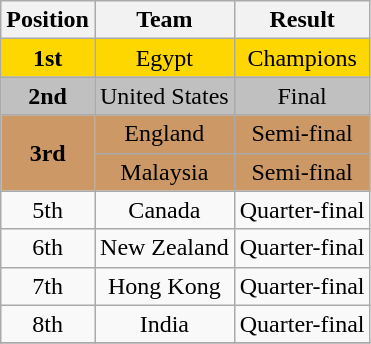<table class="wikitable" style="text-align: center;">
<tr>
<th>Position</th>
<th>Team</th>
<th>Result</th>
</tr>
<tr style="background:gold;">
<td><strong>1st</strong></td>
<td> Egypt</td>
<td>Champions</td>
</tr>
<tr style="background:silver;">
<td><strong>2nd</strong></td>
<td> United States</td>
<td>Final</td>
</tr>
<tr style="background:#c96;">
<td rowspan=2><strong>3rd</strong></td>
<td> England</td>
<td>Semi-final</td>
</tr>
<tr style="background:#c96;">
<td> Malaysia</td>
<td>Semi-final</td>
</tr>
<tr>
<td>5th</td>
<td> Canada</td>
<td>Quarter-final</td>
</tr>
<tr>
<td>6th</td>
<td> New Zealand</td>
<td>Quarter-final</td>
</tr>
<tr>
<td>7th</td>
<td> Hong Kong</td>
<td>Quarter-final</td>
</tr>
<tr>
<td>8th</td>
<td> India</td>
<td>Quarter-final</td>
</tr>
<tr>
</tr>
</table>
